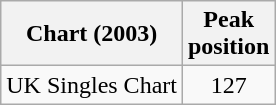<table class="wikitable sortable">
<tr>
<th>Chart (2003)</th>
<th>Peak<br>position</th>
</tr>
<tr>
<td align="left">UK Singles Chart</td>
<td style="text-align:center;">127</td>
</tr>
</table>
